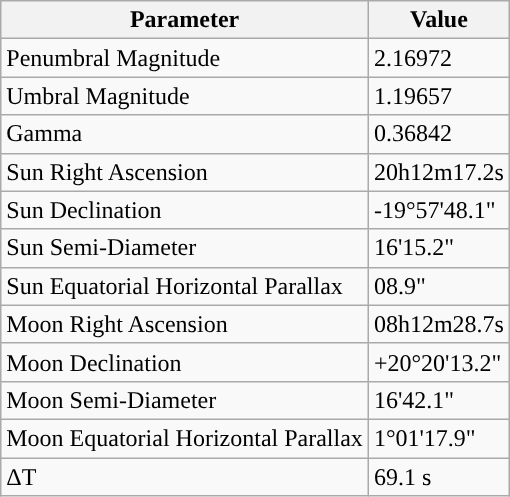<table class="wikitable">
<tr>
<th>Parameter</th>
<th>Value</th>
</tr>
<tr>
<td>Penumbral Magnitude</td>
<td>2.16972</td>
</tr>
<tr>
<td>Umbral Magnitude</td>
<td>1.19657</td>
</tr>
<tr>
<td>Gamma</td>
<td>0.36842</td>
</tr>
<tr>
<td>Sun Right Ascension</td>
<td>20h12m17.2s</td>
</tr>
<tr>
<td>Sun Declination</td>
<td>-19°57'48.1"</td>
</tr>
<tr>
<td>Sun Semi-Diameter</td>
<td>16'15.2"</td>
</tr>
<tr>
<td>Sun Equatorial Horizontal Parallax</td>
<td>08.9"</td>
</tr>
<tr>
<td>Moon Right Ascension</td>
<td>08h12m28.7s</td>
</tr>
<tr>
<td>Moon Declination</td>
<td>+20°20'13.2"</td>
</tr>
<tr>
<td>Moon Semi-Diameter</td>
<td>16'42.1"</td>
</tr>
<tr>
<td>Moon Equatorial Horizontal Parallax</td>
<td>1°01'17.9"</td>
</tr>
<tr>
<td>ΔT</td>
<td>69.1 s</td>
</tr>
</table>
